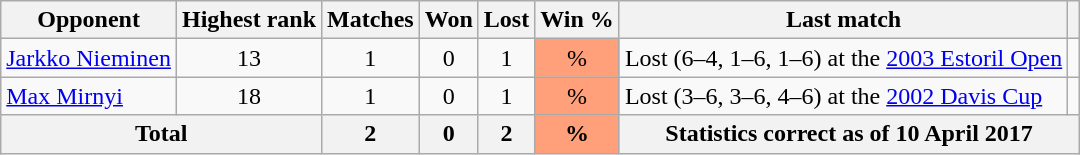<table class="sortable wikitable">
<tr>
<th scope="col">Opponent</th>
<th scope="col">Highest rank</th>
<th scope="col">Matches</th>
<th scope="col">Won</th>
<th scope="col">Lost</th>
<th scope="col">Win %</th>
<th scope="col" class="unsortable">Last match</th>
<th scope="col" class="unsortable"></th>
</tr>
<tr>
<td data-sort-value="Nieminen, J"> <a href='#'>Jarkko Nieminen</a></td>
<td align=center>13</td>
<td align=center>1</td>
<td align=center>0</td>
<td align=center>1</td>
<td bgcolor=FFA07A align=center>%</td>
<td>Lost (6–4, 1–6, 1–6) at the <a href='#'>2003 Estoril Open</a></td>
<td align=center></td>
</tr>
<tr>
<td data-sort-value="Mirnyi, M"> <a href='#'>Max Mirnyi</a></td>
<td align=center>18</td>
<td align=center>1</td>
<td align=center>0</td>
<td align=center>1</td>
<td bgcolor=FFA07A align=center>%</td>
<td>Lost (3–6, 3–6, 4–6) at the <a href='#'>2002 Davis Cup</a></td>
<td align=center></td>
</tr>
<tr>
<th scope="col" colspan=2 align=center>Total</th>
<th scope="col" align=center>2</th>
<th scope="col" align=center>0</th>
<th scope="col" align=center>2</th>
<th scope="col" style="background:#FFA07A;" align=center>%</th>
<th scope="col" colspan=2 align=center>Statistics correct as of 10 April 2017</th>
</tr>
</table>
